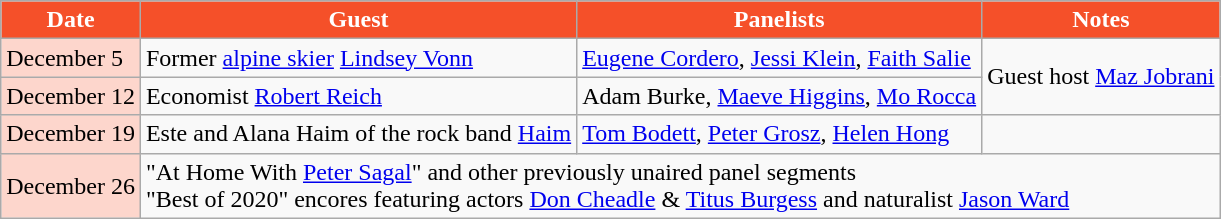<table class="wikitable">
<tr>
<th style="background:#F55029;color:#FFFFFF;">Date</th>
<th style="background:#F55029;color:#FFFFFF;">Guest</th>
<th style="background:#F55029;color:#FFFFFF;">Panelists</th>
<th style="background:#F55029;color:#FFFFFF;">Notes</th>
</tr>
<tr>
<td style="background:#FDD6CC;color:#000000;">December 5</td>
<td>Former <a href='#'>alpine skier</a> <a href='#'>Lindsey Vonn</a></td>
<td><a href='#'>Eugene Cordero</a>, <a href='#'>Jessi Klein</a>, <a href='#'>Faith Salie</a></td>
<td rowspan=2>Guest host <a href='#'>Maz Jobrani</a></td>
</tr>
<tr>
<td style="background:#FDD6CC;color:#000000;">December 12</td>
<td>Economist <a href='#'>Robert Reich</a></td>
<td>Adam Burke, <a href='#'>Maeve Higgins</a>, <a href='#'>Mo Rocca</a></td>
</tr>
<tr>
<td style="background:#FDD6CC;color:#000000;">December 19</td>
<td>Este and Alana Haim of the rock band <a href='#'>Haim</a></td>
<td><a href='#'>Tom Bodett</a>, <a href='#'>Peter Grosz</a>, <a href='#'>Helen Hong</a></td>
</tr>
<tr>
<td style="background:#FDD6CC;color:#000000;">December 26</td>
<td colspan=3>"At Home With <a href='#'>Peter Sagal</a>" and other previously unaired panel segments<br>"Best of 2020" encores featuring actors <a href='#'>Don Cheadle</a> & <a href='#'>Titus Burgess</a> and naturalist <a href='#'>Jason Ward</a></td>
</tr>
</table>
